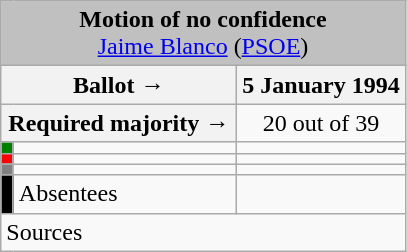<table class="wikitable" style="text-align:center;">
<tr>
<td colspan="3" align="center" bgcolor="#C0C0C0"><strong>Motion of no confidence</strong><br><a href='#'>Jaime Blanco</a> (<a href='#'>PSOE</a>)</td>
</tr>
<tr>
<th colspan="2" width="150px">Ballot →</th>
<th>5 January 1994</th>
</tr>
<tr>
<th colspan="2">Required majority →</th>
<td>20 out of 39 </td>
</tr>
<tr>
<th width="1px" style="background:green;"></th>
<td align="left"></td>
<td></td>
</tr>
<tr>
<th style="color:inherit;background:red;"></th>
<td align="left"></td>
<td></td>
</tr>
<tr>
<th style="color:inherit;background:gray;"></th>
<td align="left"></td>
<td></td>
</tr>
<tr>
<th style="color:inherit;background:black;"></th>
<td align="left">Absentees</td>
<td></td>
</tr>
<tr>
<td align="left" colspan="3">Sources</td>
</tr>
</table>
